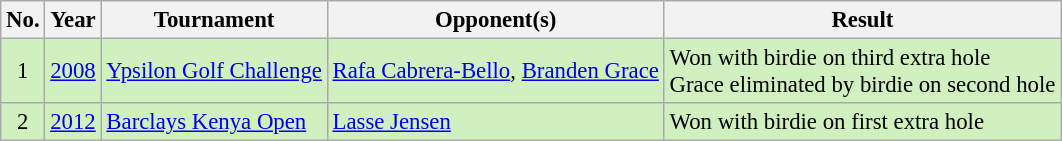<table class="wikitable" style="font-size:95%;">
<tr>
<th>No.</th>
<th>Year</th>
<th>Tournament</th>
<th>Opponent(s)</th>
<th>Result</th>
</tr>
<tr style="background:#D0F0C0;">
<td align=center>1</td>
<td><a href='#'>2008</a></td>
<td><a href='#'>Ypsilon Golf Challenge</a></td>
<td> <a href='#'>Rafa Cabrera-Bello</a>,  <a href='#'>Branden Grace</a></td>
<td>Won with birdie on third extra hole<br>Grace eliminated by birdie on second hole</td>
</tr>
<tr style="background:#D0F0C0;">
<td align=center>2</td>
<td><a href='#'>2012</a></td>
<td><a href='#'>Barclays Kenya Open</a></td>
<td> <a href='#'>Lasse Jensen</a></td>
<td>Won with birdie on first extra hole</td>
</tr>
</table>
